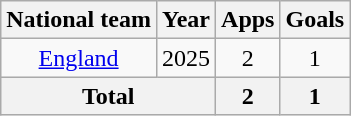<table class="wikitable" style="text-align: center;">
<tr>
<th>National team</th>
<th>Year</th>
<th>Apps</th>
<th>Goals</th>
</tr>
<tr>
<td><a href='#'>England</a></td>
<td>2025</td>
<td>2</td>
<td>1</td>
</tr>
<tr>
<th colspan="2">Total</th>
<th>2</th>
<th>1</th>
</tr>
</table>
